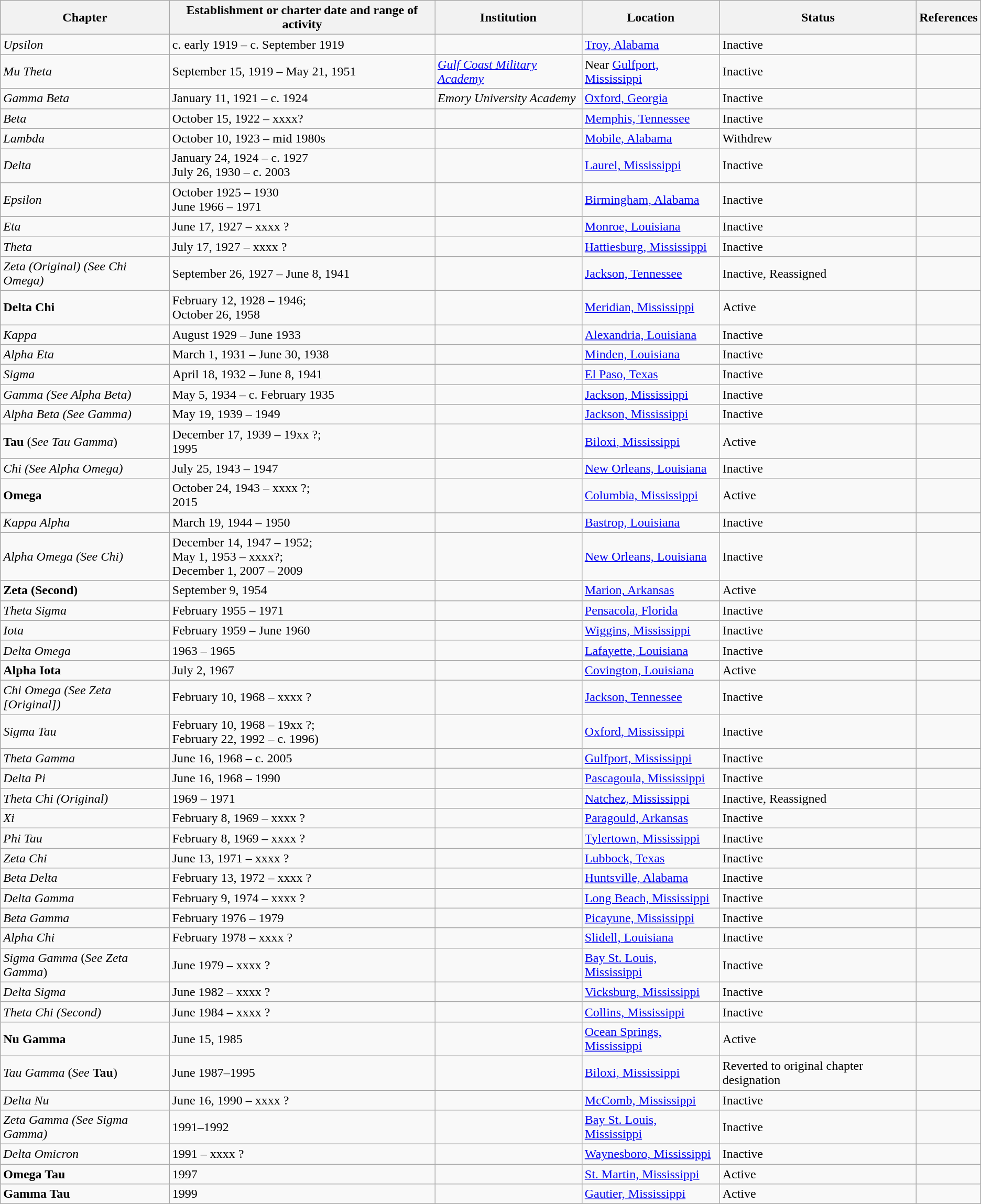<table class="wikitable sortable">
<tr>
<th>Chapter</th>
<th>Establishment or charter date and range of activity</th>
<th>Institution</th>
<th>Location</th>
<th>Status</th>
<th>References</th>
</tr>
<tr>
<td><em>Upsilon</em></td>
<td>c. early 1919 – c. September 1919</td>
<td></td>
<td><a href='#'>Troy, Alabama</a></td>
<td>Inactive</td>
<td></td>
</tr>
<tr>
<td><em>Mu Theta</em></td>
<td>September 15, 1919 – May 21, 1951</td>
<td><a href='#'><em>Gulf Coast Military Academy</em></a></td>
<td>Near <a href='#'>Gulfport, Mississippi</a></td>
<td>Inactive</td>
<td></td>
</tr>
<tr>
<td><em>Gamma Beta</em></td>
<td>January 11, 1921 – c. 1924</td>
<td><em>Emory University Academy</em></td>
<td><a href='#'>Oxford, Georgia</a></td>
<td>Inactive</td>
<td></td>
</tr>
<tr>
<td><em>Beta</em></td>
<td>October 15, 1922 – xxxx?</td>
<td></td>
<td><a href='#'>Memphis, Tennessee</a></td>
<td>Inactive</td>
<td></td>
</tr>
<tr>
<td><em>Lambda</em></td>
<td>October 10, 1923 – mid 1980s</td>
<td></td>
<td><a href='#'>Mobile, Alabama</a></td>
<td>Withdrew</td>
<td></td>
</tr>
<tr>
<td><em>Delta</em></td>
<td>January 24, 1924 – c. 1927<br>July 26, 1930 – c. 2003</td>
<td></td>
<td><a href='#'>Laurel, Mississippi</a></td>
<td>Inactive</td>
<td></td>
</tr>
<tr>
<td><em>Epsilon</em></td>
<td>October 1925 – 1930<br>June 1966 – 1971</td>
<td></td>
<td><a href='#'>Birmingham, Alabama</a></td>
<td>Inactive</td>
<td></td>
</tr>
<tr>
<td><em>Eta</em></td>
<td>June 17, 1927 – xxxx ?</td>
<td></td>
<td><a href='#'>Monroe, Louisiana</a></td>
<td>Inactive</td>
<td></td>
</tr>
<tr>
<td><em>Theta</em></td>
<td>July 17, 1927 – xxxx ?</td>
<td></td>
<td><a href='#'>Hattiesburg, Mississippi</a></td>
<td>Inactive</td>
<td></td>
</tr>
<tr>
<td><em>Zeta (Original) (See Chi Omega)</em></td>
<td>September 26, 1927 – June 8, 1941</td>
<td></td>
<td><a href='#'>Jackson, Tennessee</a></td>
<td>Inactive, Reassigned</td>
<td></td>
</tr>
<tr>
<td><strong>Delta Chi</strong></td>
<td>February 12, 1928 – 1946;<br>October 26, 1958</td>
<td></td>
<td><a href='#'>Meridian, Mississippi</a></td>
<td>Active</td>
<td></td>
</tr>
<tr>
<td><em>Kappa</em></td>
<td>August 1929 – June 1933</td>
<td></td>
<td><a href='#'>Alexandria, Louisiana</a></td>
<td>Inactive</td>
<td></td>
</tr>
<tr>
<td><em>Alpha Eta</em></td>
<td>March 1, 1931 –  June 30, 1938</td>
<td></td>
<td><a href='#'>Minden, Louisiana</a></td>
<td>Inactive</td>
<td></td>
</tr>
<tr>
<td><em>Sigma</em></td>
<td>April 18, 1932 –  June 8, 1941</td>
<td></td>
<td><a href='#'>El Paso, Texas</a></td>
<td>Inactive</td>
<td></td>
</tr>
<tr>
<td><em>Gamma (See Alpha Beta)</em></td>
<td>May 5, 1934 – c. February 1935</td>
<td></td>
<td><a href='#'>Jackson, Mississippi</a></td>
<td>Inactive</td>
<td></td>
</tr>
<tr>
<td><em>Alpha Beta (See Gamma)</em></td>
<td>May 19, 1939 – 1949</td>
<td></td>
<td><a href='#'>Jackson, Mississippi</a></td>
<td>Inactive</td>
<td></td>
</tr>
<tr>
<td><strong>Tau</strong> (<em>See Tau Gamma</em>)</td>
<td>December 17, 1939 – 19xx ?;<br>1995</td>
<td></td>
<td><a href='#'>Biloxi, Mississippi</a></td>
<td>Active</td>
<td></td>
</tr>
<tr>
<td><em>Chi (See Alpha Omega)</em></td>
<td>July 25, 1943 – 1947</td>
<td></td>
<td><a href='#'>New Orleans, Louisiana</a></td>
<td>Inactive</td>
<td></td>
</tr>
<tr>
<td><strong>Omega</strong></td>
<td>October 24, 1943 – xxxx ?;<br>2015</td>
<td></td>
<td><a href='#'>Columbia, Mississippi</a></td>
<td>Active</td>
<td></td>
</tr>
<tr>
<td><em>Kappa Alpha</em></td>
<td>March 19, 1944 – 1950</td>
<td></td>
<td><a href='#'>Bastrop, Louisiana</a></td>
<td>Inactive</td>
<td></td>
</tr>
<tr>
<td><em>Alpha Omega (See Chi)</em></td>
<td>December 14, 1947 – 1952;<br>May 1, 1953 – xxxx?;<br>December 1, 2007 – 2009</td>
<td></td>
<td><a href='#'>New Orleans, Louisiana</a></td>
<td>Inactive</td>
<td></td>
</tr>
<tr>
<td><strong>Zeta (Second)</strong></td>
<td>September 9, 1954</td>
<td></td>
<td><a href='#'>Marion, Arkansas</a></td>
<td>Active</td>
<td></td>
</tr>
<tr>
<td><em>Theta Sigma</em></td>
<td>February 1955 – 1971</td>
<td></td>
<td><a href='#'>Pensacola, Florida</a></td>
<td>Inactive</td>
<td></td>
</tr>
<tr>
<td><em>Iota</em></td>
<td>February 1959 – June 1960</td>
<td></td>
<td><a href='#'>Wiggins, Mississippi</a></td>
<td>Inactive</td>
<td></td>
</tr>
<tr>
<td><em>Delta Omega</em></td>
<td>1963 – 1965</td>
<td></td>
<td><a href='#'>Lafayette, Louisiana</a></td>
<td>Inactive</td>
<td></td>
</tr>
<tr>
<td><strong>Alpha Iota</strong></td>
<td>July 2, 1967</td>
<td></td>
<td><a href='#'>Covington, Louisiana</a></td>
<td>Active</td>
<td></td>
</tr>
<tr>
<td><em>Chi Omega (See Zeta [Original])</em></td>
<td>February 10, 1968 – xxxx ?</td>
<td></td>
<td><a href='#'>Jackson, Tennessee</a></td>
<td>Inactive</td>
<td></td>
</tr>
<tr>
<td><em>Sigma Tau</em></td>
<td>February 10, 1968 – 19xx ?;<br>February 22, 1992 – c. 1996)</td>
<td></td>
<td><a href='#'>Oxford, Mississippi</a></td>
<td>Inactive</td>
<td></td>
</tr>
<tr>
<td><em>Theta Gamma</em></td>
<td>June 16, 1968 – c. 2005</td>
<td></td>
<td><a href='#'>Gulfport, Mississippi</a></td>
<td>Inactive</td>
<td></td>
</tr>
<tr>
<td><em>Delta Pi</em></td>
<td>June 16, 1968 – 1990</td>
<td></td>
<td><a href='#'>Pascagoula, Mississippi</a></td>
<td>Inactive</td>
<td></td>
</tr>
<tr>
<td><em>Theta Chi (Original)</em></td>
<td>1969 – 1971</td>
<td></td>
<td><a href='#'>Natchez, Mississippi</a></td>
<td>Inactive, Reassigned</td>
<td></td>
</tr>
<tr>
<td><em>Xi</em></td>
<td>February 8, 1969 – xxxx ?</td>
<td></td>
<td><a href='#'>Paragould, Arkansas</a></td>
<td>Inactive</td>
<td></td>
</tr>
<tr>
<td><em>Phi Tau</em></td>
<td>February 8, 1969 – xxxx ?</td>
<td></td>
<td><a href='#'>Tylertown, Mississippi</a></td>
<td>Inactive</td>
<td></td>
</tr>
<tr>
<td><em>Zeta Chi</em></td>
<td>June 13, 1971 – xxxx ?</td>
<td></td>
<td><a href='#'>Lubbock, Texas</a></td>
<td>Inactive</td>
<td></td>
</tr>
<tr>
<td><em>Beta Delta</em></td>
<td>February 13, 1972 – xxxx ?</td>
<td></td>
<td><a href='#'>Huntsville, Alabama</a></td>
<td>Inactive</td>
<td></td>
</tr>
<tr>
<td><em>Delta Gamma</em></td>
<td>February 9, 1974 – xxxx ?</td>
<td></td>
<td><a href='#'>Long Beach, Mississippi</a></td>
<td>Inactive</td>
<td></td>
</tr>
<tr>
<td><em>Beta Gamma</em></td>
<td>February 1976 – 1979</td>
<td></td>
<td><a href='#'>Picayune, Mississippi</a></td>
<td>Inactive</td>
<td></td>
</tr>
<tr>
<td><em>Alpha Chi</em></td>
<td>February 1978 – xxxx ?</td>
<td></td>
<td><a href='#'>Slidell, Louisiana</a></td>
<td>Inactive</td>
<td></td>
</tr>
<tr>
<td><em>Sigma Gamma</em> (<em>See</em> <em>Zeta Gamma</em>)</td>
<td>June 1979 – xxxx ?</td>
<td></td>
<td><a href='#'>Bay St. Louis, Mississippi</a></td>
<td>Inactive</td>
<td></td>
</tr>
<tr>
<td><em>Delta Sigma</em></td>
<td>June 1982 – xxxx ?</td>
<td></td>
<td><a href='#'>Vicksburg, Mississippi</a></td>
<td>Inactive</td>
<td></td>
</tr>
<tr>
<td><em>Theta Chi (Second)</em></td>
<td>June 1984 – xxxx ?</td>
<td></td>
<td><a href='#'>Collins, Mississippi</a></td>
<td>Inactive</td>
<td></td>
</tr>
<tr>
<td><strong>Nu Gamma</strong></td>
<td>June 15, 1985</td>
<td></td>
<td><a href='#'>Ocean Springs, Mississippi</a></td>
<td>Active</td>
<td></td>
</tr>
<tr>
<td><em>Tau Gamma</em> (<em>See</em> <strong>Tau</strong>)</td>
<td>June 1987–1995</td>
<td></td>
<td><a href='#'>Biloxi, Mississippi</a></td>
<td>Reverted to original chapter designation</td>
<td></td>
</tr>
<tr>
<td><em>Delta Nu</em></td>
<td>June 16, 1990 – xxxx ?</td>
<td></td>
<td><a href='#'>McComb, Mississippi</a></td>
<td>Inactive</td>
<td></td>
</tr>
<tr>
<td><em>Zeta Gamma  (See Sigma Gamma)</em></td>
<td>1991–1992</td>
<td></td>
<td><a href='#'>Bay St. Louis, Mississippi</a></td>
<td>Inactive</td>
<td></td>
</tr>
<tr>
<td><em>Delta Omicron</em></td>
<td>1991 – xxxx ?</td>
<td></td>
<td><a href='#'>Waynesboro, Mississippi</a></td>
<td>Inactive</td>
<td></td>
</tr>
<tr>
<td><strong>Omega Tau</strong></td>
<td>1997</td>
<td></td>
<td><a href='#'>St. Martin, Mississippi</a></td>
<td>Active</td>
<td></td>
</tr>
<tr>
<td><strong>Gamma Tau</strong></td>
<td>1999</td>
<td></td>
<td><a href='#'>Gautier, Mississippi</a></td>
<td>Active</td>
<td></td>
</tr>
</table>
